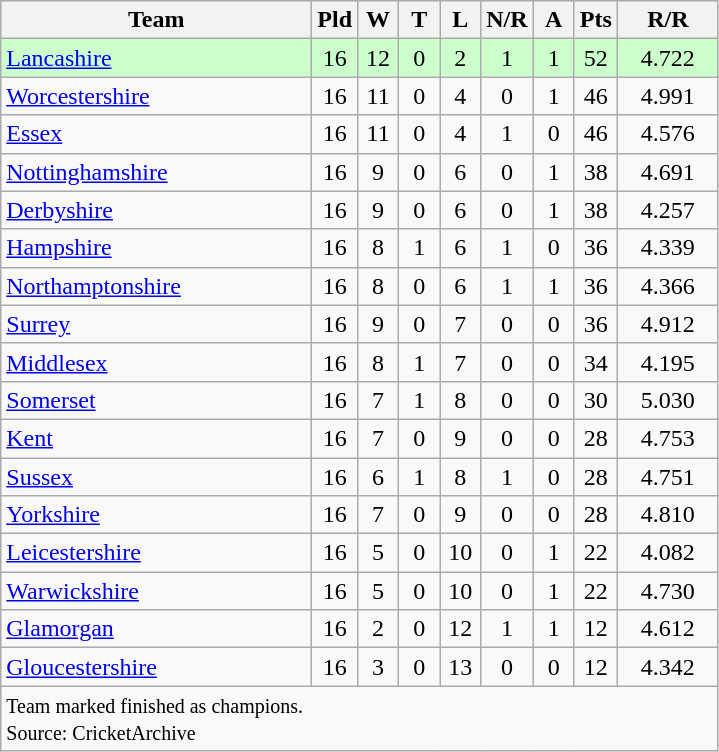<table class="wikitable" style="text-align: center;">
<tr>
<th width=200>Team</th>
<th width=20>Pld</th>
<th width=20>W</th>
<th width=20>T</th>
<th width=20>L</th>
<th width=20>N/R</th>
<th width=20>A</th>
<th width=20>Pts</th>
<th width=60>R/R</th>
</tr>
<tr bgcolor="#ccffcc">
<td align=left><a href='#'>Lancashire</a></td>
<td>16</td>
<td>12</td>
<td>0</td>
<td>2</td>
<td>1</td>
<td>1</td>
<td>52</td>
<td>4.722</td>
</tr>
<tr>
<td align=left><a href='#'>Worcestershire</a></td>
<td>16</td>
<td>11</td>
<td>0</td>
<td>4</td>
<td>0</td>
<td>1</td>
<td>46</td>
<td>4.991</td>
</tr>
<tr>
<td align=left><a href='#'>Essex</a></td>
<td>16</td>
<td>11</td>
<td>0</td>
<td>4</td>
<td>1</td>
<td>0</td>
<td>46</td>
<td>4.576</td>
</tr>
<tr>
<td align=left><a href='#'>Nottinghamshire</a></td>
<td>16</td>
<td>9</td>
<td>0</td>
<td>6</td>
<td>0</td>
<td>1</td>
<td>38</td>
<td>4.691</td>
</tr>
<tr>
<td align=left><a href='#'>Derbyshire</a></td>
<td>16</td>
<td>9</td>
<td>0</td>
<td>6</td>
<td>0</td>
<td>1</td>
<td>38</td>
<td>4.257</td>
</tr>
<tr>
<td align=left><a href='#'>Hampshire</a></td>
<td>16</td>
<td>8</td>
<td>1</td>
<td>6</td>
<td>1</td>
<td>0</td>
<td>36</td>
<td>4.339</td>
</tr>
<tr>
<td align=left><a href='#'>Northamptonshire</a></td>
<td>16</td>
<td>8</td>
<td>0</td>
<td>6</td>
<td>1</td>
<td>1</td>
<td>36</td>
<td>4.366</td>
</tr>
<tr>
<td align=left><a href='#'>Surrey</a></td>
<td>16</td>
<td>9</td>
<td>0</td>
<td>7</td>
<td>0</td>
<td>0</td>
<td>36</td>
<td>4.912</td>
</tr>
<tr>
<td align=left><a href='#'>Middlesex</a></td>
<td>16</td>
<td>8</td>
<td>1</td>
<td>7</td>
<td>0</td>
<td>0</td>
<td>34</td>
<td>4.195</td>
</tr>
<tr>
<td align=left><a href='#'>Somerset</a></td>
<td>16</td>
<td>7</td>
<td>1</td>
<td>8</td>
<td>0</td>
<td>0</td>
<td>30</td>
<td>5.030</td>
</tr>
<tr>
<td align=left><a href='#'>Kent</a></td>
<td>16</td>
<td>7</td>
<td>0</td>
<td>9</td>
<td>0</td>
<td>0</td>
<td>28</td>
<td>4.753</td>
</tr>
<tr>
<td align=left><a href='#'>Sussex</a></td>
<td>16</td>
<td>6</td>
<td>1</td>
<td>8</td>
<td>1</td>
<td>0</td>
<td>28</td>
<td>4.751</td>
</tr>
<tr>
<td align=left><a href='#'>Yorkshire</a></td>
<td>16</td>
<td>7</td>
<td>0</td>
<td>9</td>
<td>0</td>
<td>0</td>
<td>28</td>
<td>4.810</td>
</tr>
<tr>
<td align=left><a href='#'>Leicestershire</a></td>
<td>16</td>
<td>5</td>
<td>0</td>
<td>10</td>
<td>0</td>
<td>1</td>
<td>22</td>
<td>4.082</td>
</tr>
<tr>
<td align=left><a href='#'>Warwickshire</a></td>
<td>16</td>
<td>5</td>
<td>0</td>
<td>10</td>
<td>0</td>
<td>1</td>
<td>22</td>
<td>4.730</td>
</tr>
<tr>
<td align=left><a href='#'>Glamorgan</a></td>
<td>16</td>
<td>2</td>
<td>0</td>
<td>12</td>
<td>1</td>
<td>1</td>
<td>12</td>
<td>4.612</td>
</tr>
<tr>
<td align=left><a href='#'>Gloucestershire</a></td>
<td>16</td>
<td>3</td>
<td>0</td>
<td>13</td>
<td>0</td>
<td>0</td>
<td>12</td>
<td>4.342</td>
</tr>
<tr>
<td colspan="9" align="left"><small>Team marked  finished as champions.<br>Source: CricketArchive</small></td>
</tr>
</table>
